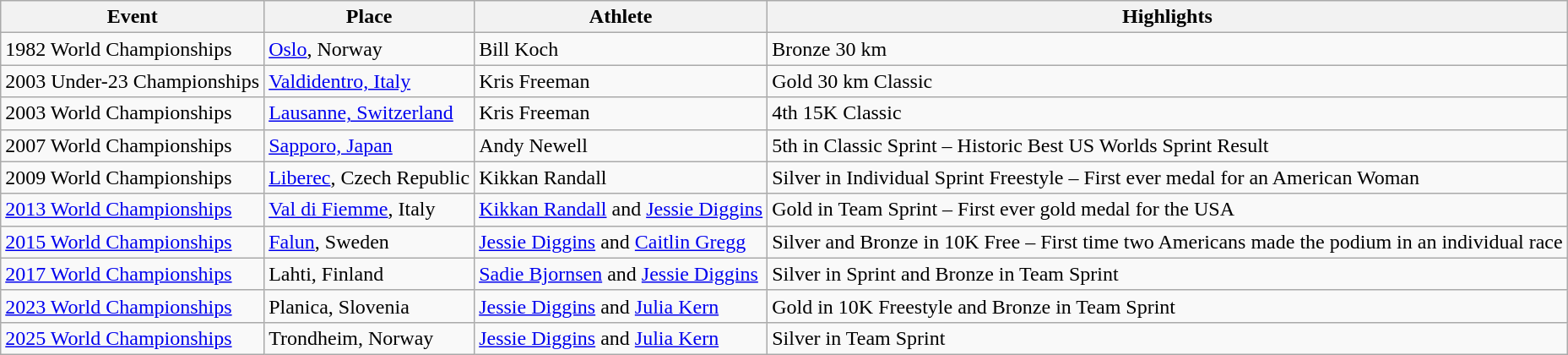<table class="wikitable">
<tr>
<th>Event</th>
<th>Place</th>
<th>Athlete</th>
<th>Highlights</th>
</tr>
<tr>
<td>1982 World Championships</td>
<td> <a href='#'>Oslo</a>, Norway</td>
<td>Bill Koch</td>
<td>Bronze 30 km</td>
</tr>
<tr>
<td>2003 Under-23 Championships</td>
<td> <a href='#'>Valdidentro, Italy</a></td>
<td>Kris Freeman</td>
<td>Gold 30 km Classic</td>
</tr>
<tr>
<td>2003 World Championships</td>
<td> <a href='#'>Lausanne, Switzerland</a></td>
<td>Kris Freeman</td>
<td>4th 15K Classic</td>
</tr>
<tr>
<td>2007 World Championships</td>
<td> <a href='#'>Sapporo, Japan</a></td>
<td>Andy Newell</td>
<td>5th in Classic Sprint – Historic Best US Worlds Sprint Result</td>
</tr>
<tr>
<td>2009 World Championships</td>
<td> <a href='#'>Liberec</a>, Czech Republic</td>
<td>Kikkan Randall</td>
<td>Silver in Individual Sprint Freestyle – First ever medal for an American Woman</td>
</tr>
<tr>
<td><a href='#'>2013 World Championships</a></td>
<td> <a href='#'>Val di Fiemme</a>, Italy</td>
<td><a href='#'>Kikkan Randall</a> and <a href='#'>Jessie Diggins</a></td>
<td>Gold in Team Sprint – First ever gold medal for the USA</td>
</tr>
<tr>
<td><a href='#'>2015 World Championships</a></td>
<td> <a href='#'>Falun</a>, Sweden</td>
<td><a href='#'>Jessie Diggins</a> and <a href='#'>Caitlin Gregg</a></td>
<td>Silver and Bronze in 10K Free – First time two Americans made the podium in an individual race</td>
</tr>
<tr>
<td><a href='#'>2017 World Championships</a></td>
<td> Lahti, Finland</td>
<td><a href='#'>Sadie Bjornsen</a> and <a href='#'>Jessie Diggins</a></td>
<td>Silver in Sprint and Bronze in Team Sprint</td>
</tr>
<tr>
<td><a href='#'>2023 World Championships</a></td>
<td> Planica, Slovenia</td>
<td><a href='#'>Jessie Diggins</a> and <a href='#'>Julia Kern</a></td>
<td>Gold in 10K Freestyle and Bronze in Team Sprint</td>
</tr>
<tr>
<td><a href='#'>2025 World Championships</a></td>
<td> Trondheim, Norway</td>
<td><a href='#'>Jessie Diggins</a> and <a href='#'>Julia Kern</a></td>
<td>Silver in Team Sprint</td>
</tr>
</table>
